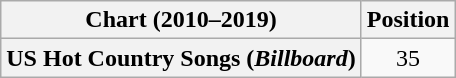<table class="wikitable plainrowheaders" style="text-align:center">
<tr>
<th scope="col">Chart (2010–2019)</th>
<th scope="col">Position</th>
</tr>
<tr>
<th scope="row">US Hot Country Songs (<em>Billboard</em>)</th>
<td>35</td>
</tr>
</table>
